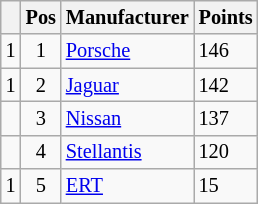<table class="wikitable" style="font-size: 85%;">
<tr>
<th></th>
<th>Pos</th>
<th>Manufacturer</th>
<th>Points</th>
</tr>
<tr>
<td align="left"> 1</td>
<td align="center">1</td>
<td> <a href='#'>Porsche</a></td>
<td align="left">146</td>
</tr>
<tr>
<td align="left"> 1</td>
<td align="center">2</td>
<td> <a href='#'>Jaguar</a></td>
<td align="left">142</td>
</tr>
<tr>
<td align="left"></td>
<td align="center">3</td>
<td> <a href='#'>Nissan</a></td>
<td align="left">137</td>
</tr>
<tr>
<td align="left"></td>
<td align="center">4</td>
<td> <a href='#'>Stellantis</a></td>
<td align="left">120</td>
</tr>
<tr>
<td align="left"> 1</td>
<td align="center">5</td>
<td> <a href='#'>ERT</a></td>
<td align="left">15</td>
</tr>
</table>
